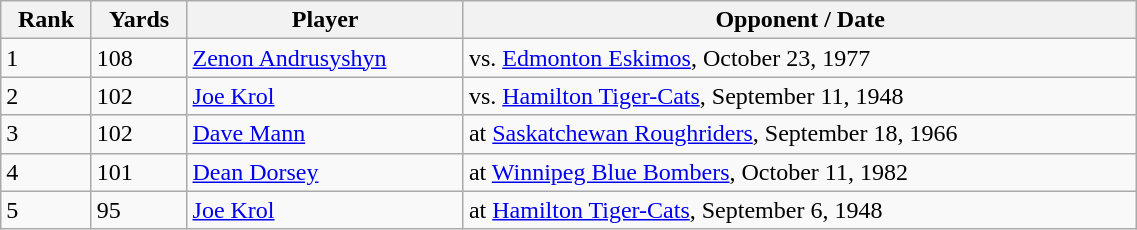<table class="wikitable" style="width:60%; text-align:left; border-collapse:collapse;">
<tr>
<th>Rank</th>
<th>Yards</th>
<th>Player</th>
<th>Opponent / Date</th>
</tr>
<tr>
<td>1</td>
<td>108</td>
<td><a href='#'>Zenon Andrusyshyn</a></td>
<td>vs. <a href='#'>Edmonton Eskimos</a>, October 23, 1977</td>
</tr>
<tr>
<td>2</td>
<td>102</td>
<td><a href='#'>Joe Krol</a></td>
<td>vs. <a href='#'>Hamilton Tiger-Cats</a>, September 11, 1948</td>
</tr>
<tr>
<td>3</td>
<td>102</td>
<td><a href='#'>Dave Mann</a></td>
<td>at <a href='#'>Saskatchewan Roughriders</a>, September 18, 1966</td>
</tr>
<tr>
<td>4</td>
<td>101</td>
<td><a href='#'>Dean Dorsey</a></td>
<td>at <a href='#'>Winnipeg Blue Bombers</a>, October 11, 1982</td>
</tr>
<tr>
<td>5</td>
<td>95</td>
<td><a href='#'>Joe Krol</a></td>
<td>at <a href='#'>Hamilton Tiger-Cats</a>, September 6, 1948</td>
</tr>
</table>
